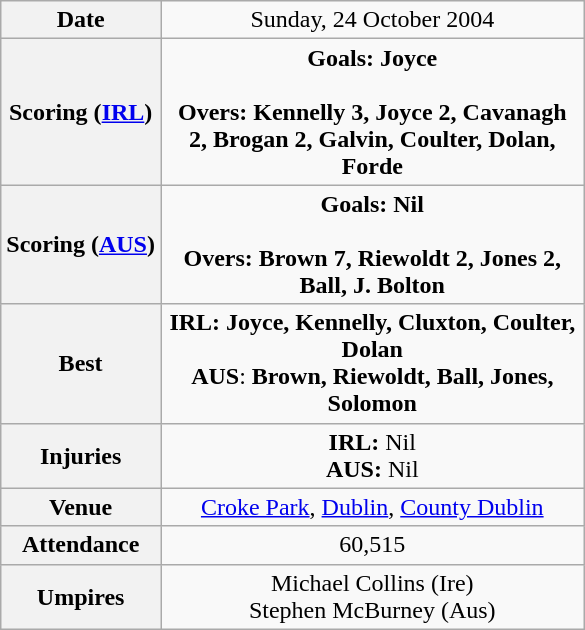<table class="wikitable">
<tr>
<th>Date</th>
<td style="width:275px; text-align:center;">Sunday, 24 October 2004</td>
</tr>
<tr>
<th>Scoring (<a href='#'>IRL</a>)</th>
<td style="width:275px; text-align:center;"><strong>Goals: Joyce</strong> <br><br><strong>Overs: Kennelly 3, Joyce 2, Cavanagh 2, Brogan 2, Galvin, Coulter, Dolan, Forde</strong></td>
</tr>
<tr>
<th>Scoring (<a href='#'>AUS</a>)</th>
<td style="width:275px; text-align:center;"><strong>Goals: Nil</strong><br><br><strong>Overs: Brown 7, Riewoldt 2, Jones 2, <br> Ball, J. Bolton</strong></td>
</tr>
<tr>
<th>Best</th>
<td style="width:275px; text-align:center;"><strong>IRL: Joyce, Kennelly, Cluxton, Coulter, Dolan</strong><br> <strong>AUS</strong>: <strong> Brown, Riewoldt, Ball, Jones, Solomon</strong></td>
</tr>
<tr>
<th>Injuries</th>
<td style="width:275px; text-align:center;"><strong>IRL:</strong> Nil <br> <strong>AUS:</strong> Nil</td>
</tr>
<tr>
<th>Venue</th>
<td style="width:275px; text-align:center;"><a href='#'>Croke Park</a>, <a href='#'>Dublin</a>, <a href='#'>County Dublin</a></td>
</tr>
<tr>
<th>Attendance</th>
<td style="width:275px; text-align:center;">60,515</td>
</tr>
<tr>
<th>Umpires</th>
<td style="width:275px; text-align:center;">Michael Collins (Ire) <br> Stephen McBurney (Aus)</td>
</tr>
</table>
